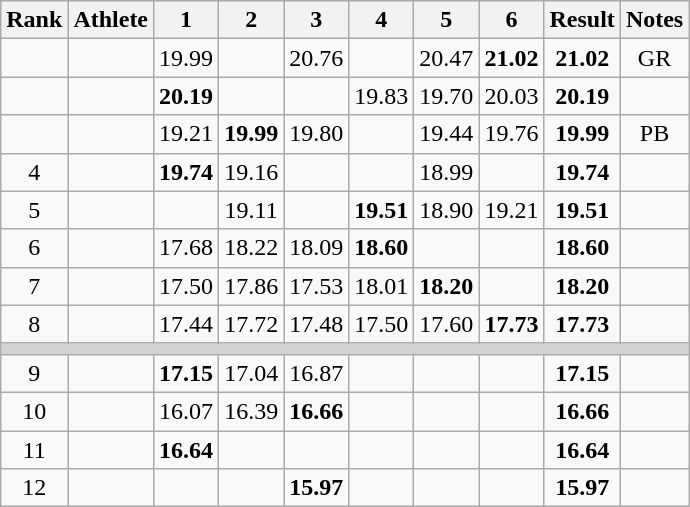<table class="wikitable sortable" style="text-align:center">
<tr>
<th>Rank</th>
<th>Athlete</th>
<th>1</th>
<th>2</th>
<th>3</th>
<th>4</th>
<th>5</th>
<th>6</th>
<th>Result</th>
<th>Notes</th>
</tr>
<tr>
<td></td>
<td align=left></td>
<td>19.99</td>
<td></td>
<td>20.76</td>
<td></td>
<td>20.47</td>
<td><strong>21.02</strong></td>
<td><strong>21.02</strong></td>
<td>GR</td>
</tr>
<tr>
<td></td>
<td align=left></td>
<td><strong>20.19</strong></td>
<td></td>
<td></td>
<td>19.83</td>
<td>19.70</td>
<td>20.03</td>
<td><strong>20.19</strong></td>
<td></td>
</tr>
<tr>
<td></td>
<td align=left></td>
<td>19.21</td>
<td><strong>19.99</strong></td>
<td>19.80</td>
<td></td>
<td>19.44</td>
<td>19.76</td>
<td><strong>19.99</strong></td>
<td>PB</td>
</tr>
<tr>
<td>4</td>
<td align=left></td>
<td><strong>19.74</strong></td>
<td>19.16</td>
<td></td>
<td></td>
<td>18.99</td>
<td></td>
<td><strong>19.74</strong></td>
<td></td>
</tr>
<tr>
<td>5</td>
<td align=left></td>
<td></td>
<td>19.11</td>
<td></td>
<td><strong>19.51</strong></td>
<td>18.90</td>
<td>19.21</td>
<td><strong>19.51</strong></td>
<td></td>
</tr>
<tr>
<td>6</td>
<td align=left></td>
<td>17.68</td>
<td>18.22</td>
<td>18.09</td>
<td><strong>18.60</strong></td>
<td></td>
<td></td>
<td><strong>18.60</strong></td>
<td></td>
</tr>
<tr>
<td>7</td>
<td align=left></td>
<td>17.50</td>
<td>17.86</td>
<td>17.53</td>
<td>18.01</td>
<td><strong>18.20</strong></td>
<td></td>
<td><strong>18.20</strong></td>
<td></td>
</tr>
<tr>
<td>8</td>
<td align=left></td>
<td>17.44</td>
<td>17.72</td>
<td>17.48</td>
<td>17.50</td>
<td>17.60</td>
<td><strong>17.73</strong></td>
<td><strong>17.73</strong></td>
<td></td>
</tr>
<tr>
<td colspan=10 bgcolor=lightgray></td>
</tr>
<tr>
<td>9</td>
<td align=left></td>
<td><strong>17.15</strong></td>
<td>17.04</td>
<td>16.87</td>
<td></td>
<td></td>
<td></td>
<td><strong>17.15</strong></td>
<td></td>
</tr>
<tr>
<td>10</td>
<td align=left></td>
<td>16.07</td>
<td>16.39</td>
<td><strong>16.66</strong></td>
<td></td>
<td></td>
<td></td>
<td><strong>16.66</strong></td>
<td></td>
</tr>
<tr>
<td>11</td>
<td align=left></td>
<td><strong>16.64</strong></td>
<td></td>
<td></td>
<td></td>
<td></td>
<td></td>
<td><strong>16.64</strong></td>
<td></td>
</tr>
<tr>
<td>12</td>
<td align=left></td>
<td></td>
<td></td>
<td><strong>15.97</strong></td>
<td></td>
<td></td>
<td></td>
<td><strong>15.97</strong></td>
<td></td>
</tr>
</table>
